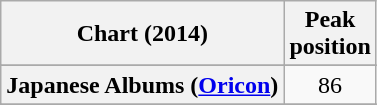<table class="wikitable sortable plainrowheaders" style="text-align:center;">
<tr>
<th scope="col">Chart (2014)</th>
<th scope="col">Peak<br>position</th>
</tr>
<tr>
</tr>
<tr>
</tr>
<tr>
</tr>
<tr>
</tr>
<tr>
</tr>
<tr>
</tr>
<tr>
</tr>
<tr>
</tr>
<tr>
<th scope="row">Japanese Albums (<a href='#'>Oricon</a>)</th>
<td>86</td>
</tr>
<tr>
</tr>
<tr>
</tr>
<tr>
</tr>
<tr>
</tr>
<tr>
</tr>
<tr>
</tr>
<tr>
</tr>
</table>
